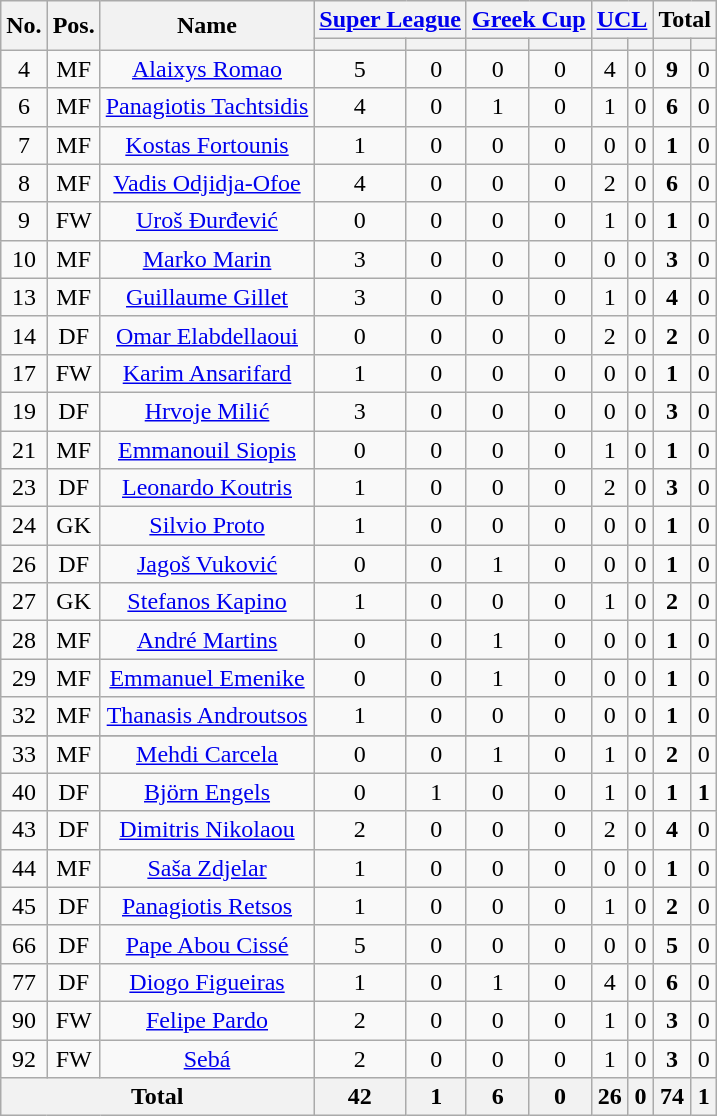<table class="wikitable sortable" style="text-align: center;">
<tr>
<th rowspan="2">No.</th>
<th rowspan="2">Pos.</th>
<th rowspan="2">Name</th>
<th colspan="2"><a href='#'>Super League</a></th>
<th colspan="2"><a href='#'>Greek Cup</a></th>
<th colspan="2"><a href='#'>UCL</a></th>
<th colspan="2">Total</th>
</tr>
<tr>
<th></th>
<th></th>
<th></th>
<th></th>
<th></th>
<th></th>
<th></th>
<th></th>
</tr>
<tr>
<td>4</td>
<td>MF</td>
<td><a href='#'>Alaixys Romao</a></td>
<td>5</td>
<td>0</td>
<td>0</td>
<td>0</td>
<td>4</td>
<td>0</td>
<td><strong>9</strong></td>
<td>0</td>
</tr>
<tr>
<td>6</td>
<td>MF</td>
<td><a href='#'>Panagiotis Tachtsidis</a></td>
<td>4</td>
<td>0</td>
<td>1</td>
<td>0</td>
<td>1</td>
<td>0</td>
<td><strong>6</strong></td>
<td>0</td>
</tr>
<tr>
<td>7</td>
<td>MF</td>
<td><a href='#'>Kostas Fortounis</a></td>
<td>1</td>
<td>0</td>
<td>0</td>
<td>0</td>
<td>0</td>
<td>0</td>
<td><strong>1</strong></td>
<td>0</td>
</tr>
<tr>
<td>8</td>
<td>MF</td>
<td><a href='#'>Vadis Odjidja-Ofoe</a></td>
<td>4</td>
<td>0</td>
<td>0</td>
<td>0</td>
<td>2</td>
<td>0</td>
<td><strong>6</strong></td>
<td>0</td>
</tr>
<tr>
<td>9</td>
<td>FW</td>
<td><a href='#'>Uroš Đurđević</a></td>
<td>0</td>
<td>0</td>
<td>0</td>
<td>0</td>
<td>1</td>
<td>0</td>
<td><strong>1</strong></td>
<td>0</td>
</tr>
<tr>
<td>10</td>
<td>MF</td>
<td><a href='#'>Marko Marin</a></td>
<td>3</td>
<td>0</td>
<td>0</td>
<td>0</td>
<td>0</td>
<td>0</td>
<td><strong>3</strong></td>
<td>0</td>
</tr>
<tr>
<td>13</td>
<td>MF</td>
<td><a href='#'>Guillaume Gillet</a></td>
<td>3</td>
<td>0</td>
<td>0</td>
<td>0</td>
<td>1</td>
<td>0</td>
<td><strong>4</strong></td>
<td>0</td>
</tr>
<tr>
<td>14</td>
<td>DF</td>
<td><a href='#'>Omar Elabdellaoui</a></td>
<td>0</td>
<td>0</td>
<td>0</td>
<td>0</td>
<td>2</td>
<td>0</td>
<td><strong>2</strong></td>
<td>0</td>
</tr>
<tr>
<td>17</td>
<td>FW</td>
<td><a href='#'>Karim Ansarifard</a></td>
<td>1</td>
<td>0</td>
<td>0</td>
<td>0</td>
<td>0</td>
<td>0</td>
<td><strong>1</strong></td>
<td>0</td>
</tr>
<tr>
<td>19</td>
<td>DF</td>
<td><a href='#'>Hrvoje Milić</a></td>
<td>3</td>
<td>0</td>
<td>0</td>
<td>0</td>
<td>0</td>
<td>0</td>
<td><strong>3</strong></td>
<td>0</td>
</tr>
<tr>
<td>21</td>
<td>MF</td>
<td><a href='#'>Emmanouil Siopis</a></td>
<td>0</td>
<td>0</td>
<td>0</td>
<td>0</td>
<td>1</td>
<td>0</td>
<td><strong>1</strong></td>
<td>0</td>
</tr>
<tr>
<td>23</td>
<td>DF</td>
<td><a href='#'>Leonardo Koutris</a></td>
<td>1</td>
<td>0</td>
<td>0</td>
<td>0</td>
<td>2</td>
<td>0</td>
<td><strong>3</strong></td>
<td>0</td>
</tr>
<tr>
<td>24</td>
<td>GK</td>
<td><a href='#'>Silvio Proto</a></td>
<td>1</td>
<td>0</td>
<td>0</td>
<td>0</td>
<td>0</td>
<td>0</td>
<td><strong>1</strong></td>
<td>0</td>
</tr>
<tr>
<td>26</td>
<td>DF</td>
<td><a href='#'>Jagoš Vuković</a></td>
<td>0</td>
<td>0</td>
<td>1</td>
<td>0</td>
<td>0</td>
<td>0</td>
<td><strong>1</strong></td>
<td>0</td>
</tr>
<tr>
<td>27</td>
<td>GK</td>
<td><a href='#'>Stefanos Kapino</a></td>
<td>1</td>
<td>0</td>
<td>0</td>
<td>0</td>
<td>1</td>
<td>0</td>
<td><strong>2</strong></td>
<td>0</td>
</tr>
<tr>
<td>28</td>
<td>MF</td>
<td><a href='#'>André Martins</a></td>
<td>0</td>
<td>0</td>
<td>1</td>
<td>0</td>
<td>0</td>
<td>0</td>
<td><strong>1</strong></td>
<td>0</td>
</tr>
<tr>
<td>29</td>
<td>MF</td>
<td><a href='#'>Emmanuel Emenike</a></td>
<td>0</td>
<td>0</td>
<td>1</td>
<td>0</td>
<td>0</td>
<td>0</td>
<td><strong>1</strong></td>
<td>0</td>
</tr>
<tr>
<td>32</td>
<td>MF</td>
<td><a href='#'>Thanasis Androutsos</a></td>
<td>1</td>
<td>0</td>
<td>0</td>
<td>0</td>
<td>0</td>
<td>0</td>
<td><strong>1</strong></td>
<td>0</td>
</tr>
<tr>
</tr>
<tr>
<td>33</td>
<td>MF</td>
<td><a href='#'>Mehdi Carcela</a></td>
<td>0</td>
<td>0</td>
<td>1</td>
<td>0</td>
<td>1</td>
<td>0</td>
<td><strong>2</strong></td>
<td>0</td>
</tr>
<tr>
<td>40</td>
<td>DF</td>
<td><a href='#'>Björn Engels</a></td>
<td>0</td>
<td>1</td>
<td>0</td>
<td>0</td>
<td>1</td>
<td>0</td>
<td><strong>1</strong></td>
<td><strong>1</strong></td>
</tr>
<tr>
<td>43</td>
<td>DF</td>
<td><a href='#'>Dimitris Nikolaou</a></td>
<td>2</td>
<td>0</td>
<td>0</td>
<td>0</td>
<td>2</td>
<td>0</td>
<td><strong>4</strong></td>
<td>0</td>
</tr>
<tr>
<td>44</td>
<td>MF</td>
<td><a href='#'>Saša Zdjelar</a></td>
<td>1</td>
<td>0</td>
<td>0</td>
<td>0</td>
<td>0</td>
<td>0</td>
<td><strong>1</strong></td>
<td>0</td>
</tr>
<tr>
<td>45</td>
<td>DF</td>
<td><a href='#'>Panagiotis Retsos</a></td>
<td>1</td>
<td>0</td>
<td>0</td>
<td>0</td>
<td>1</td>
<td>0</td>
<td><strong>2</strong></td>
<td>0</td>
</tr>
<tr>
<td>66</td>
<td>DF</td>
<td><a href='#'>Pape Abou Cissé</a></td>
<td>5</td>
<td>0</td>
<td>0</td>
<td>0</td>
<td>0</td>
<td>0</td>
<td><strong>5</strong></td>
<td>0</td>
</tr>
<tr>
<td>77</td>
<td>DF</td>
<td><a href='#'>Diogo Figueiras</a></td>
<td>1</td>
<td>0</td>
<td>1</td>
<td>0</td>
<td>4</td>
<td>0</td>
<td><strong>6</strong></td>
<td>0</td>
</tr>
<tr>
<td>90</td>
<td>FW</td>
<td><a href='#'>Felipe Pardo</a></td>
<td>2</td>
<td>0</td>
<td>0</td>
<td>0</td>
<td>1</td>
<td>0</td>
<td><strong>3</strong></td>
<td>0</td>
</tr>
<tr>
<td>92</td>
<td>FW</td>
<td><a href='#'>Sebá</a></td>
<td>2</td>
<td>0</td>
<td>0</td>
<td>0</td>
<td>1</td>
<td>0</td>
<td><strong>3</strong></td>
<td>0</td>
</tr>
<tr>
<th colspan=3>Total</th>
<th>42</th>
<th>1</th>
<th>6</th>
<th>0</th>
<th>26</th>
<th>0</th>
<th>74</th>
<th>1</th>
</tr>
</table>
